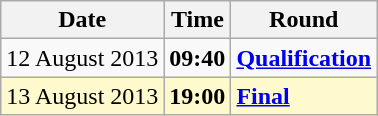<table class="wikitable">
<tr>
<th>Date</th>
<th>Time</th>
<th>Round</th>
</tr>
<tr>
<td>12 August 2013</td>
<td><strong>09:40</strong></td>
<td><strong><a href='#'>Qualification</a></strong></td>
</tr>
<tr style=background:lemonchiffon>
<td>13 August 2013</td>
<td><strong>19:00</strong></td>
<td><strong><a href='#'>Final</a></strong></td>
</tr>
</table>
